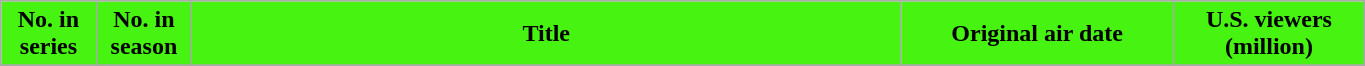<table class="wikitable plainrowheaders" style="width:72%;">
<tr>
<th scope="col" style="background-color: #46f311; color: black;" width=7%>No. in<br>series</th>
<th scope="col" style="background-color: #46f311; color: black;" width=7%>No. in<br>season</th>
<th scope="col" style="background-color: #46f311; color: black;">Title</th>
<th scope="col" style="background-color: #46f311; color: black;" width=20%>Original air date</th>
<th scope="col" style="background-color: #46f311; color: black;" width=14%>U.S. viewers<br>(million)</th>
</tr>
<tr>
</tr>
</table>
